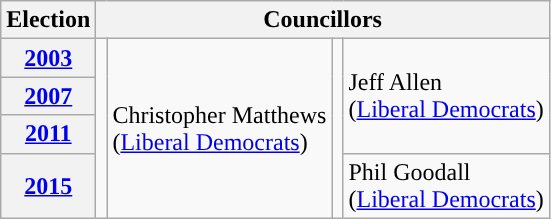<table class="wikitable">
<tr>
<th>Election</th>
<th colspan="4">Councillors</th>
</tr>
<tr>
<th><a href='#'>2003</a></th>
<td rowspan="4" style="background-color: "></td>
<td rowspan="4">Christopher Matthews<br>(<a href='#'>Liberal Democrats</a>)</td>
<td rowspan="4" style="background-color: "></td>
<td rowspan="3">Jeff Allen<br>(<a href='#'>Liberal Democrats</a>)</td>
</tr>
<tr>
<th><a href='#'>2007</a></th>
</tr>
<tr>
<th><a href='#'>2011</a></th>
</tr>
<tr>
<th><a href='#'>2015</a></th>
<td>Phil Goodall<br>(<a href='#'>Liberal Democrats</a>)</td>
</tr>
</table>
